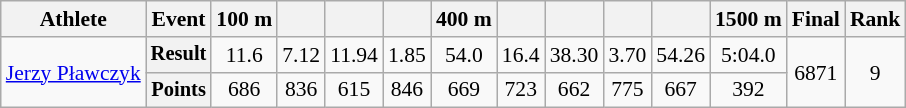<table class="wikitable" style="font-size:90%">
<tr>
<th>Athlete</th>
<th>Event</th>
<th>100 m</th>
<th></th>
<th></th>
<th></th>
<th>400 m</th>
<th></th>
<th></th>
<th></th>
<th></th>
<th>1500 m</th>
<th>Final</th>
<th>Rank</th>
</tr>
<tr align=center>
<td rowspan=2 align=left><a href='#'>Jerzy Pławczyk</a></td>
<th style="font-size:95%">Result</th>
<td>11.6</td>
<td>7.12</td>
<td>11.94</td>
<td>1.85</td>
<td>54.0</td>
<td>16.4</td>
<td>38.30</td>
<td>3.70</td>
<td>54.26</td>
<td>5:04.0</td>
<td rowspan=2>6871</td>
<td rowspan=2>9</td>
</tr>
<tr align=center>
<th style="font-size:95%">Points</th>
<td>686</td>
<td>836</td>
<td>615</td>
<td>846</td>
<td>669</td>
<td>723</td>
<td>662</td>
<td>775</td>
<td>667</td>
<td>392</td>
</tr>
</table>
